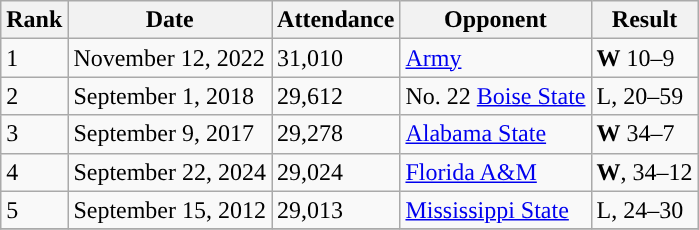<table class="wikitable">
<tr>
<th>Rank</th>
<th>Date</th>
<th>Attendance</th>
<th>Opponent</th>
<th>Result</th>
</tr>
<tr>
<td>1</td>
<td>November 12, 2022</td>
<td>31,010</td>
<td><a href='#'>Army</a></td>
<td><strong>W</strong> 10–9</td>
</tr>
<tr>
<td>2</td>
<td>September 1, 2018</td>
<td>29,612</td>
<td>No. 22 <a href='#'>Boise State</a></td>
<td>L, 20–59</td>
</tr>
<tr>
<td>3</td>
<td>September 9, 2017</td>
<td>29,278</td>
<td><a href='#'>Alabama State</a></td>
<td><strong>W</strong> 34–7</td>
</tr>
<tr>
<td>4</td>
<td>September 22, 2024</td>
<td>29,024</td>
<td><a href='#'>Florida A&M</a></td>
<td><strong>W</strong>, 34–12</td>
</tr>
<tr>
<td>5</td>
<td>September 15, 2012</td>
<td>29,013</td>
<td><a href='#'>Mississippi State</a></td>
<td>L, 24–30</td>
</tr>
<tr>
</tr>
</table>
